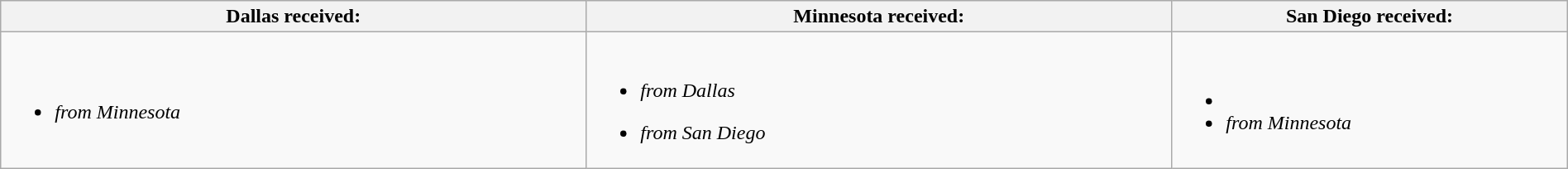<table class="wikitable" style="width:100%;">
<tr>
<th style="width:37%;">Dallas received:</th>
<th style="width:37%;">Minnesota received:</th>
<th style="width:25%;">San Diego received:</th>
</tr>
<tr>
<td><br><ul><li><em>from Minnesota</em></li></ul></td>
<td><br><ul><li><em>from Dallas</em></li></ul><ul><li><em>from San Diego</em></li></ul></td>
<td><br><ul><li></li><li><em>from Minnesota</em></li></ul></td>
</tr>
</table>
